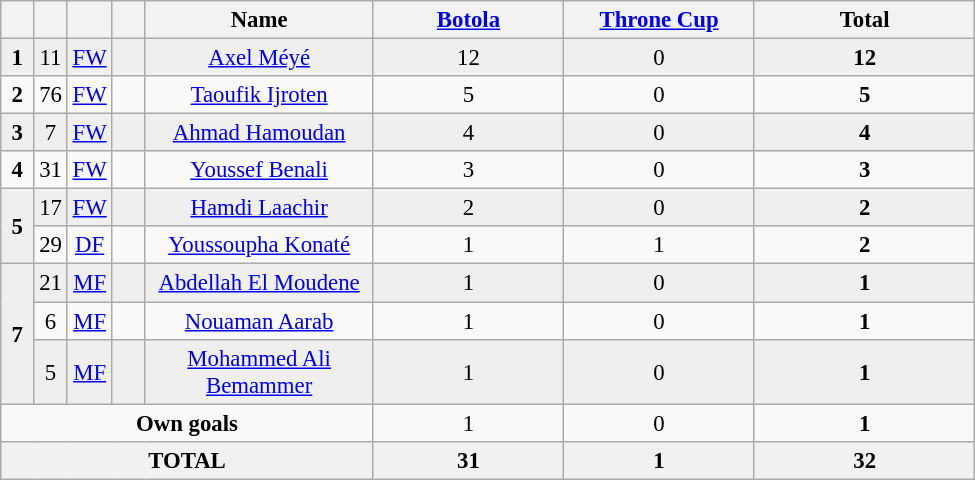<table class="wikitable sortable" style="font-size: 95%; text-align: center;">
<tr>
<th width=15></th>
<th width=15></th>
<th width=15></th>
<th width=15></th>
<th width=145>Name</th>
<th width=120><a href='#'>Botola</a></th>
<th width=120><a href='#'>Throne Cup</a></th>
<th width=140>Total</th>
</tr>
<tr bgcolor="#EFEFEF">
<td><strong>1</strong></td>
<td>11</td>
<td><a href='#'>FW</a></td>
<td></td>
<td><a href='#'>Axel Méyé</a></td>
<td>12 </td>
<td>0 </td>
<td><strong>12</strong> </td>
</tr>
<tr>
<td><strong>2</strong></td>
<td>76</td>
<td><a href='#'>FW</a></td>
<td></td>
<td><a href='#'>Taoufik Ijroten</a></td>
<td>5 </td>
<td>0 </td>
<td><strong>5</strong> </td>
</tr>
<tr bgcolor="#EFEFEF">
<td><strong>3</strong></td>
<td>7</td>
<td><a href='#'>FW</a></td>
<td></td>
<td><a href='#'>Ahmad Hamoudan</a></td>
<td>4 </td>
<td>0 </td>
<td><strong>4</strong> </td>
</tr>
<tr>
<td><strong>4</strong></td>
<td>31</td>
<td><a href='#'>FW</a></td>
<td></td>
<td><a href='#'>Youssef Benali</a></td>
<td>3 </td>
<td>0 </td>
<td><strong>3</strong> </td>
</tr>
<tr bgcolor="#EFEFEF">
<td rowspan=2><strong>5</strong></td>
<td>17</td>
<td><a href='#'>FW</a></td>
<td></td>
<td><a href='#'>Hamdi Laachir</a></td>
<td>2 </td>
<td>0 </td>
<td><strong>2</strong> </td>
</tr>
<tr>
<td>29</td>
<td><a href='#'>DF</a></td>
<td></td>
<td><a href='#'>Youssoupha Konaté</a></td>
<td>1 </td>
<td>1 </td>
<td><strong>2</strong> </td>
</tr>
<tr bgcolor="#EFEFEF">
<td rowspan=3><strong>7</strong></td>
<td>21</td>
<td><a href='#'>MF</a></td>
<td></td>
<td><a href='#'>Abdellah El Moudene</a></td>
<td>1 </td>
<td>0 </td>
<td><strong>1</strong> </td>
</tr>
<tr>
<td>6</td>
<td><a href='#'>MF</a></td>
<td></td>
<td><a href='#'>Nouaman Aarab</a></td>
<td>1 </td>
<td>0 </td>
<td><strong>1</strong> </td>
</tr>
<tr bgcolor="#EFEFEF">
<td>5</td>
<td><a href='#'>MF</a></td>
<td></td>
<td><a href='#'>Mohammed Ali Bemammer</a></td>
<td>1 </td>
<td>0 </td>
<td><strong>1</strong> </td>
</tr>
<tr>
<td colspan=5><strong>Own goals</strong></td>
<td>1 </td>
<td>0 </td>
<td><strong>1</strong> </td>
</tr>
<tr bgcolor="F1F1F1" >
<td colspan=5><strong>TOTAL</strong></td>
<td><strong>31</strong> </td>
<td><strong>1</strong> </td>
<td><strong>32</strong> </td>
</tr>
</table>
